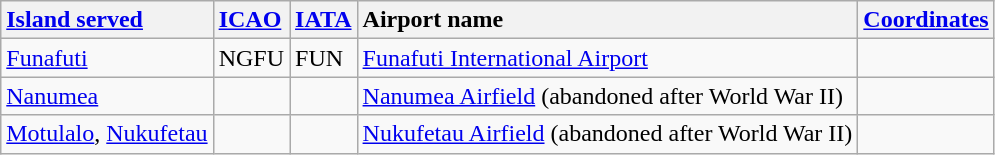<table class="wikitable sortable">
<tr valign="baseline">
<th style="text-align:left;"><a href='#'>Island served</a></th>
<th style="text-align:left;"><a href='#'>ICAO</a></th>
<th style="text-align:left;"><a href='#'>IATA</a></th>
<th style="text-align:left;">Airport name</th>
<th style="text-align:left;"><a href='#'>Coordinates</a></th>
</tr>
<tr valign="top">
<td><a href='#'>Funafuti</a></td>
<td>NGFU</td>
<td>FUN</td>
<td><a href='#'>Funafuti International Airport</a></td>
<td></td>
</tr>
<tr valign="top">
<td><a href='#'>Nanumea</a></td>
<td></td>
<td></td>
<td><a href='#'>Nanumea Airfield</a> (abandoned after World War II)</td>
<td></td>
</tr>
<tr valign="top">
<td><a href='#'>Motulalo</a>, <a href='#'>Nukufetau</a></td>
<td></td>
<td></td>
<td><a href='#'>Nukufetau Airfield</a> (abandoned after World War II)</td>
<td></td>
</tr>
</table>
